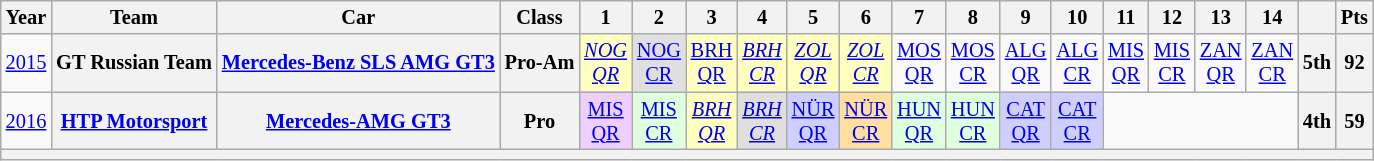<table class="wikitable" border="1" style="text-align:center; font-size:85%;">
<tr>
<th>Year</th>
<th>Team</th>
<th>Car</th>
<th>Class</th>
<th>1</th>
<th>2</th>
<th>3</th>
<th>4</th>
<th>5</th>
<th>6</th>
<th>7</th>
<th>8</th>
<th>9</th>
<th>10</th>
<th>11</th>
<th>12</th>
<th>13</th>
<th>14</th>
<th></th>
<th>Pts</th>
</tr>
<tr>
<td><a href='#'>2015</a></td>
<th nowrap>GT Russian Team</th>
<th nowrap><a href='#'>Mercedes-Benz SLS AMG GT3</a></th>
<th nowrap>Pro-Am</th>
<td style="background:#FFFFBF;"><em><a href='#'>NOG<br>QR</a></em><br></td>
<td style="background:#DFDFDF;"><a href='#'>NOG<br>CR</a><br></td>
<td style="background:#FFFFBF;"><a href='#'>BRH<br>QR</a><br></td>
<td style="background:#FFFFBF;"><em><a href='#'>BRH<br>CR</a></em><br></td>
<td style="background:#FFFFBF;"><em><a href='#'>ZOL<br>QR</a></em><br></td>
<td style="background:#FFFFBF;"><em><a href='#'>ZOL<br>CR</a></em><br></td>
<td><a href='#'>MOS<br>QR</a></td>
<td><a href='#'>MOS<br>CR</a></td>
<td><a href='#'>ALG<br>QR</a></td>
<td><a href='#'>ALG<br>CR</a></td>
<td><a href='#'>MIS<br>QR</a></td>
<td><a href='#'>MIS<br>CR</a></td>
<td><a href='#'>ZAN<br>QR</a></td>
<td><a href='#'>ZAN<br>CR</a></td>
<th>5th</th>
<th>92</th>
</tr>
<tr>
<td><a href='#'>2016</a></td>
<th nowrap><a href='#'>HTP Motorsport</a></th>
<th nowrap><a href='#'>Mercedes-AMG GT3</a></th>
<th>Pro</th>
<td style="background:#EFCFFF;"><a href='#'>MIS<br>QR</a><br></td>
<td style="background:#DFFFDF;"><a href='#'>MIS<br>CR</a><br></td>
<td style="background:#FFFFBF;"><em><a href='#'>BRH<br>QR</a></em><br></td>
<td style="background:#DFDFDF;"><em><a href='#'>BRH<br>CR</a></em><br></td>
<td style="background:#CFCFFF;"><a href='#'>NÜR<br>QR</a><br></td>
<td style="background:#FFDF9F;"><a href='#'>NÜR<br>CR</a><br></td>
<td style="background:#DFFFDF;"><a href='#'>HUN<br>QR</a><br></td>
<td style="background:#DFFFDF;"><a href='#'>HUN<br>CR</a><br></td>
<td style="background:#CFCFFF;"><a href='#'>CAT<br>QR</a><br></td>
<td style="background:#CFCFFF;"><a href='#'>CAT<br>CR</a><br></td>
<td colspan=4></td>
<th>4th</th>
<th>59</th>
</tr>
<tr>
<th colspan="20"></th>
</tr>
</table>
